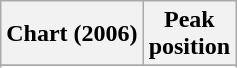<table class="wikitable sortable plainrowheaders" style="text-align:center">
<tr>
<th scope="col">Chart (2006)</th>
<th scope="col">Peak<br>position</th>
</tr>
<tr>
</tr>
<tr>
</tr>
<tr>
</tr>
<tr>
</tr>
<tr>
</tr>
<tr>
</tr>
</table>
